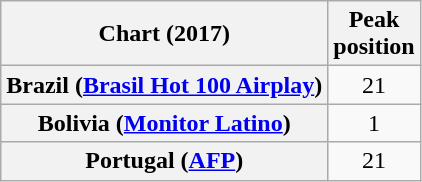<table class="wikitable sortable plainrowheaders" style="text-align:center">
<tr>
<th scope="col">Chart (2017)</th>
<th scope="col">Peak<br>position</th>
</tr>
<tr>
<th scope="row">Brazil (<a href='#'>Brasil Hot 100 Airplay</a>)</th>
<td>21</td>
</tr>
<tr>
<th scope="row">Bolivia (<a href='#'>Monitor Latino</a>)</th>
<td>1</td>
</tr>
<tr>
<th scope="row">Portugal (<a href='#'>AFP</a>)</th>
<td>21</td>
</tr>
</table>
